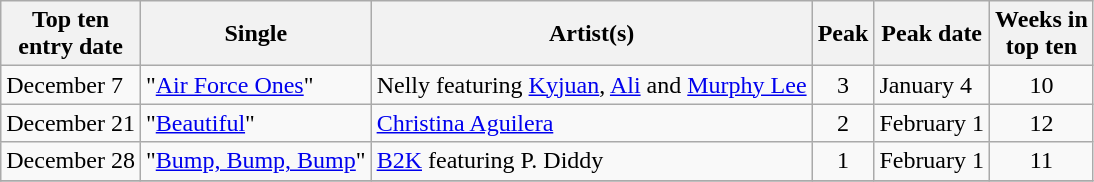<table class="wikitable sortable">
<tr>
<th>Top ten<br>entry date</th>
<th>Single</th>
<th>Artist(s)</th>
<th data-sort-type="number">Peak</th>
<th>Peak date</th>
<th data-sort-type="number">Weeks in<br>top ten</th>
</tr>
<tr>
<td>December 7</td>
<td>"<a href='#'>Air Force Ones</a>"</td>
<td>Nelly featuring <a href='#'>Kyjuan</a>, <a href='#'>Ali</a> and <a href='#'>Murphy Lee</a></td>
<td align=center>3</td>
<td>January 4</td>
<td align=center>10</td>
</tr>
<tr>
<td>December 21</td>
<td>"<a href='#'>Beautiful</a>"</td>
<td><a href='#'>Christina Aguilera</a></td>
<td align=center>2</td>
<td>February 1</td>
<td align=center>12</td>
</tr>
<tr>
<td>December 28</td>
<td>"<a href='#'>Bump, Bump, Bump</a>"</td>
<td><a href='#'>B2K</a> featuring P. Diddy</td>
<td align=center>1</td>
<td>February 1</td>
<td align=center>11</td>
</tr>
<tr>
</tr>
</table>
